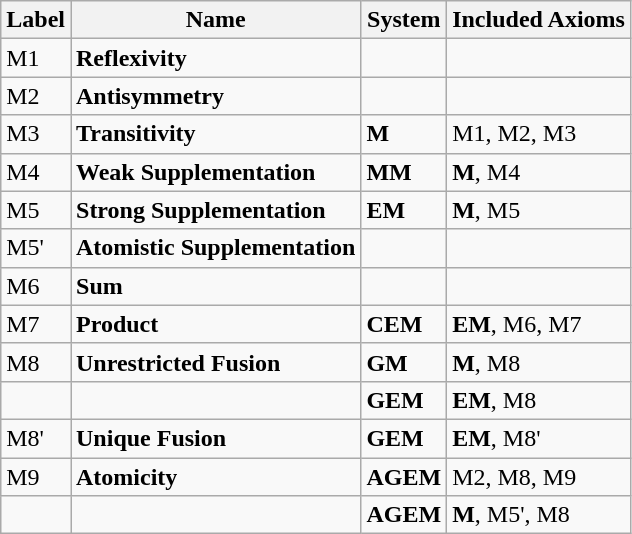<table class=wikitable>
<tr>
<th>Label</th>
<th>Name</th>
<th>System</th>
<th>Included Axioms</th>
</tr>
<tr>
<td>M1</td>
<td><strong>Reflexivity</strong></td>
<td></td>
<td></td>
</tr>
<tr>
<td>M2</td>
<td><strong>Antisymmetry</strong></td>
<td></td>
<td></td>
</tr>
<tr>
<td>M3</td>
<td><strong>Transitivity</strong></td>
<td><strong>M</strong></td>
<td>M1, M2, M3</td>
</tr>
<tr>
<td>M4</td>
<td><strong>Weak Supplementation</strong></td>
<td><strong>MM</strong></td>
<td><strong>M</strong>, M4</td>
</tr>
<tr>
<td>M5</td>
<td><strong>Strong Supplementation</strong></td>
<td><strong>EM</strong></td>
<td><strong>M</strong>, M5</td>
</tr>
<tr>
<td>M5'</td>
<td><strong>Atomistic Supplementation</strong></td>
<td></td>
<td></td>
</tr>
<tr>
<td>M6</td>
<td><strong>Sum</strong></td>
<td></td>
<td></td>
</tr>
<tr>
<td>M7</td>
<td><strong>Product</strong></td>
<td><strong>CEM</strong></td>
<td><strong>EM</strong>, M6, M7</td>
</tr>
<tr>
<td>M8</td>
<td><strong>Unrestricted Fusion</strong></td>
<td><strong>GM</strong></td>
<td><strong>M</strong>, M8</td>
</tr>
<tr>
<td></td>
<td></td>
<td><strong>GEM</strong></td>
<td><strong>EM</strong>, M8</td>
</tr>
<tr>
<td>M8'</td>
<td><strong>Unique Fusion</strong></td>
<td><strong>GEM</strong></td>
<td><strong>EM</strong>, M8'</td>
</tr>
<tr>
<td>M9</td>
<td><strong>Atomicity</strong></td>
<td><strong>AGEM</strong></td>
<td>M2, M8, M9</td>
</tr>
<tr>
<td></td>
<td></td>
<td><strong>AGEM</strong></td>
<td><strong>M</strong>, M5', M8</td>
</tr>
</table>
